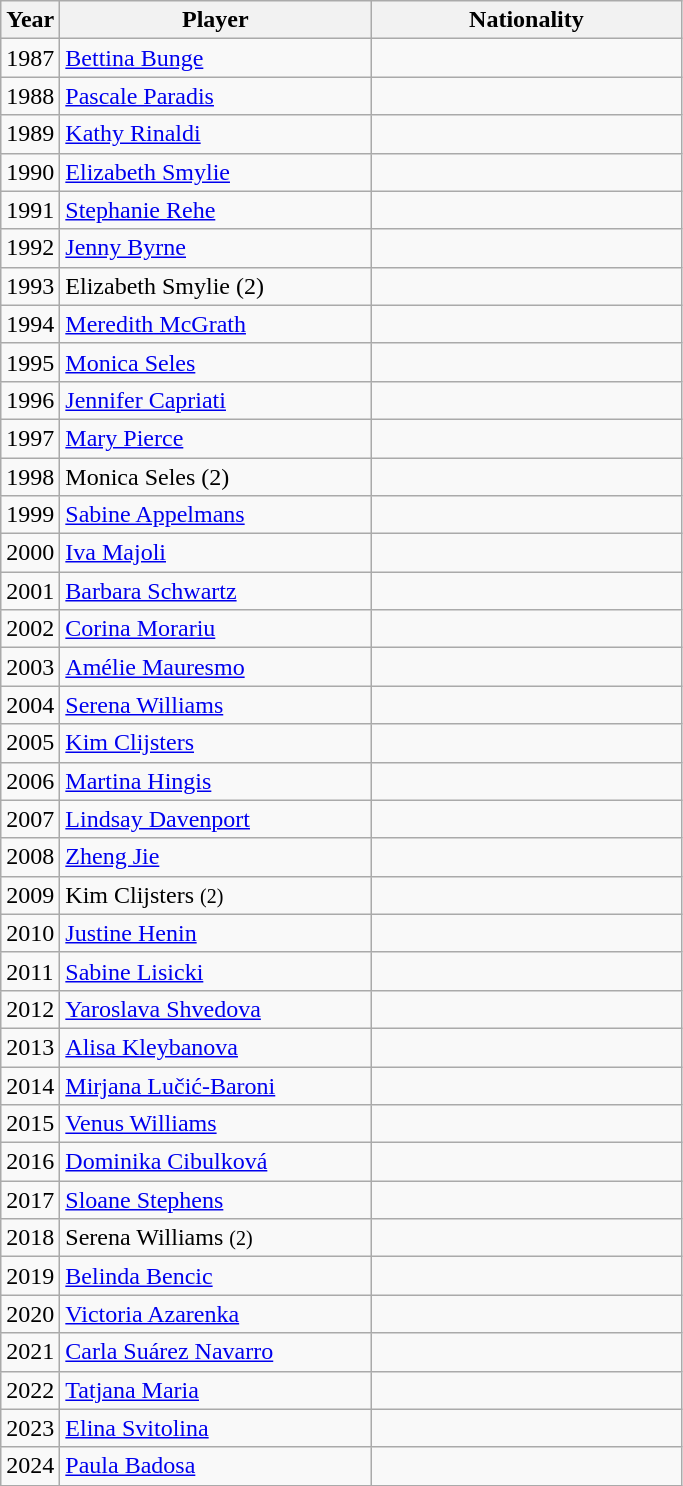<table class="wikitable">
<tr>
<th>Year</th>
<th width=200>Player</th>
<th width=200>Nationality</th>
</tr>
<tr>
<td>1987</td>
<td><a href='#'>Bettina Bunge</a></td>
<td></td>
</tr>
<tr>
<td>1988</td>
<td><a href='#'>Pascale Paradis</a></td>
<td></td>
</tr>
<tr>
<td>1989</td>
<td><a href='#'>Kathy Rinaldi</a></td>
<td></td>
</tr>
<tr>
<td>1990</td>
<td><a href='#'>Elizabeth Smylie</a></td>
<td></td>
</tr>
<tr>
<td>1991</td>
<td><a href='#'>Stephanie Rehe</a></td>
<td></td>
</tr>
<tr>
<td>1992</td>
<td><a href='#'>Jenny Byrne</a></td>
<td></td>
</tr>
<tr>
<td>1993</td>
<td>Elizabeth Smylie (2)</td>
<td></td>
</tr>
<tr>
<td>1994</td>
<td><a href='#'>Meredith McGrath</a></td>
<td></td>
</tr>
<tr>
<td>1995</td>
<td><a href='#'>Monica Seles</a></td>
<td></td>
</tr>
<tr>
<td>1996</td>
<td><a href='#'>Jennifer Capriati</a></td>
<td></td>
</tr>
<tr>
<td>1997</td>
<td><a href='#'>Mary Pierce</a></td>
<td></td>
</tr>
<tr>
<td>1998</td>
<td>Monica Seles (2)</td>
<td></td>
</tr>
<tr>
<td>1999</td>
<td><a href='#'>Sabine Appelmans</a></td>
<td></td>
</tr>
<tr>
<td>2000</td>
<td><a href='#'>Iva Majoli</a></td>
<td></td>
</tr>
<tr>
<td>2001</td>
<td><a href='#'>Barbara Schwartz</a></td>
<td></td>
</tr>
<tr>
<td>2002</td>
<td><a href='#'>Corina Morariu</a></td>
<td></td>
</tr>
<tr>
<td>2003</td>
<td><a href='#'>Amélie Mauresmo</a></td>
<td></td>
</tr>
<tr>
<td>2004</td>
<td><a href='#'>Serena Williams</a></td>
<td></td>
</tr>
<tr>
<td>2005</td>
<td><a href='#'>Kim Clijsters</a></td>
<td></td>
</tr>
<tr>
<td>2006</td>
<td><a href='#'>Martina Hingis</a></td>
<td></td>
</tr>
<tr>
<td>2007</td>
<td><a href='#'>Lindsay Davenport</a></td>
<td></td>
</tr>
<tr>
<td>2008</td>
<td><a href='#'>Zheng Jie</a></td>
<td></td>
</tr>
<tr>
<td>2009</td>
<td>Kim Clijsters <small>(2)</small></td>
<td></td>
</tr>
<tr>
<td>2010</td>
<td><a href='#'>Justine Henin</a></td>
<td></td>
</tr>
<tr>
<td>2011</td>
<td><a href='#'>Sabine Lisicki</a></td>
<td></td>
</tr>
<tr>
<td>2012</td>
<td><a href='#'>Yaroslava Shvedova</a></td>
<td></td>
</tr>
<tr>
<td>2013</td>
<td><a href='#'>Alisa Kleybanova</a></td>
<td></td>
</tr>
<tr>
<td>2014</td>
<td><a href='#'>Mirjana Lučić-Baroni</a></td>
<td></td>
</tr>
<tr>
<td>2015</td>
<td><a href='#'>Venus Williams</a></td>
<td></td>
</tr>
<tr>
<td>2016</td>
<td><a href='#'>Dominika Cibulková</a></td>
<td></td>
</tr>
<tr>
<td>2017</td>
<td><a href='#'>Sloane Stephens</a></td>
<td></td>
</tr>
<tr>
<td>2018</td>
<td>Serena Williams <small>(2)</small></td>
<td></td>
</tr>
<tr>
<td>2019</td>
<td><a href='#'>Belinda Bencic</a></td>
<td></td>
</tr>
<tr>
<td>2020</td>
<td><a href='#'>Victoria Azarenka</a></td>
<td></td>
</tr>
<tr>
<td>2021</td>
<td><a href='#'>Carla Suárez Navarro</a></td>
<td></td>
</tr>
<tr>
<td>2022</td>
<td><a href='#'>Tatjana Maria</a></td>
<td></td>
</tr>
<tr>
<td>2023</td>
<td><a href='#'>Elina Svitolina</a></td>
<td></td>
</tr>
<tr>
<td>2024</td>
<td><a href='#'>Paula Badosa</a></td>
<td></td>
</tr>
</table>
